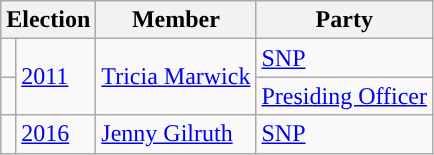<table class="wikitable">
<tr>
<th colspan="2">Election</th>
<th>Member</th>
<th>Party</th>
</tr>
<tr>
<td style="background-color: "></td>
<td rowspan="2"><a href='#'>2011</a></td>
<td rowspan="2"><a href='#'>Tricia Marwick</a></td>
<td><a href='#'>SNP</a></td>
</tr>
<tr>
<td style="background-color: "></td>
<td><a href='#'>Presiding Officer</a></td>
</tr>
<tr>
<td style="background-color: "></td>
<td><a href='#'>2016</a></td>
<td><a href='#'>Jenny Gilruth</a></td>
<td><a href='#'>SNP</a></td>
</tr>
</table>
